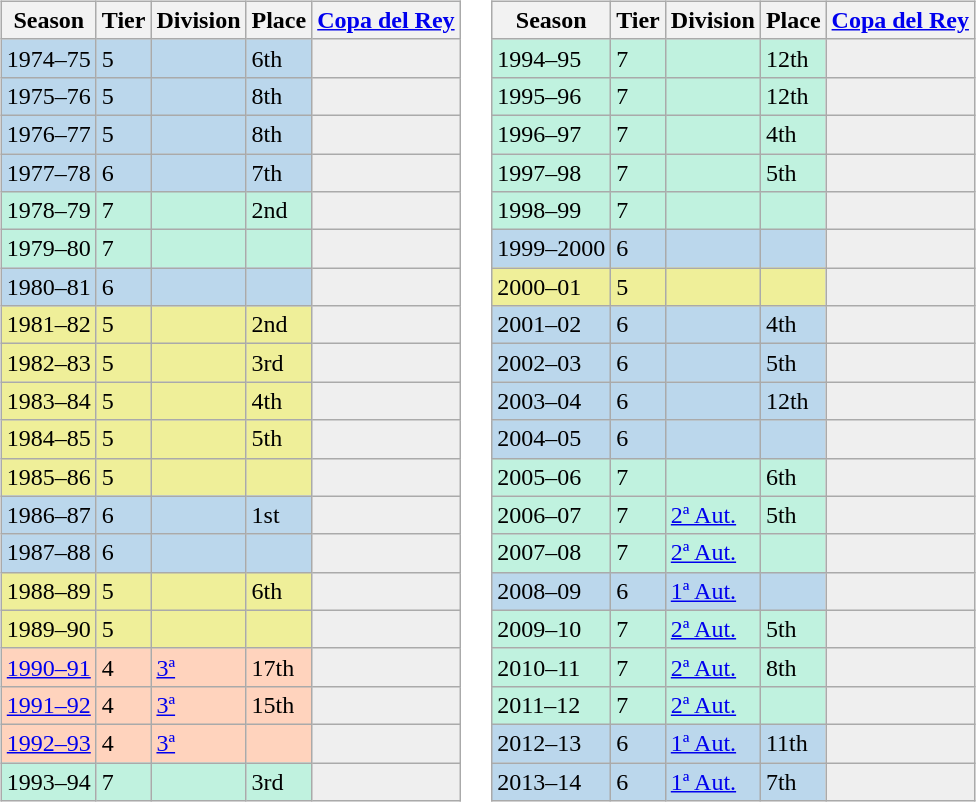<table>
<tr>
<td valign="top" width=0%><br><table class="wikitable">
<tr style="background:#f0f6fa;">
<th>Season</th>
<th>Tier</th>
<th>Division</th>
<th>Place</th>
<th><a href='#'>Copa del Rey</a></th>
</tr>
<tr>
<td style="background:#BBD7EC;">1974–75</td>
<td style="background:#BBD7EC;">5</td>
<td style="background:#BBD7EC;"></td>
<td style="background:#BBD7EC;">6th</td>
<th style="background:#efefef;"></th>
</tr>
<tr>
<td style="background:#BBD7EC;">1975–76</td>
<td style="background:#BBD7EC;">5</td>
<td style="background:#BBD7EC;"></td>
<td style="background:#BBD7EC;">8th</td>
<th style="background:#efefef;"></th>
</tr>
<tr>
<td style="background:#BBD7EC;">1976–77</td>
<td style="background:#BBD7EC;">5</td>
<td style="background:#BBD7EC;"></td>
<td style="background:#BBD7EC;">8th</td>
<th style="background:#efefef;"></th>
</tr>
<tr>
<td style="background:#BBD7EC;">1977–78</td>
<td style="background:#BBD7EC;">6</td>
<td style="background:#BBD7EC;"></td>
<td style="background:#BBD7EC;">7th</td>
<th style="background:#efefef;"></th>
</tr>
<tr>
<td style="background:#C0F2DF;">1978–79</td>
<td style="background:#C0F2DF;">7</td>
<td style="background:#C0F2DF;"></td>
<td style="background:#C0F2DF;">2nd</td>
<th style="background:#efefef;"></th>
</tr>
<tr>
<td style="background:#C0F2DF;">1979–80</td>
<td style="background:#C0F2DF;">7</td>
<td style="background:#C0F2DF;"></td>
<td style="background:#C0F2DF;"></td>
<th style="background:#efefef;"></th>
</tr>
<tr>
<td style="background:#BBD7EC;">1980–81</td>
<td style="background:#BBD7EC;">6</td>
<td style="background:#BBD7EC;"></td>
<td style="background:#BBD7EC;"></td>
<th style="background:#efefef;"></th>
</tr>
<tr>
<td style="background:#EFEF99;">1981–82</td>
<td style="background:#EFEF99;">5</td>
<td style="background:#EFEF99;"></td>
<td style="background:#EFEF99;">2nd</td>
<th style="background:#efefef;"></th>
</tr>
<tr>
<td style="background:#EFEF99;">1982–83</td>
<td style="background:#EFEF99;">5</td>
<td style="background:#EFEF99;"></td>
<td style="background:#EFEF99;">3rd</td>
<th style="background:#efefef;"></th>
</tr>
<tr>
<td style="background:#EFEF99;">1983–84</td>
<td style="background:#EFEF99;">5</td>
<td style="background:#EFEF99;"></td>
<td style="background:#EFEF99;">4th</td>
<th style="background:#efefef;"></th>
</tr>
<tr>
<td style="background:#EFEF99;">1984–85</td>
<td style="background:#EFEF99;">5</td>
<td style="background:#EFEF99;"></td>
<td style="background:#EFEF99;">5th</td>
<th style="background:#efefef;"></th>
</tr>
<tr>
<td style="background:#EFEF99;">1985–86</td>
<td style="background:#EFEF99;">5</td>
<td style="background:#EFEF99;"></td>
<td style="background:#EFEF99;"></td>
<th style="background:#efefef;"></th>
</tr>
<tr>
<td style="background:#BBD7EC;">1986–87</td>
<td style="background:#BBD7EC;">6</td>
<td style="background:#BBD7EC;"></td>
<td style="background:#BBD7EC;">1st</td>
<th style="background:#efefef;"></th>
</tr>
<tr>
<td style="background:#BBD7EC;">1987–88</td>
<td style="background:#BBD7EC;">6</td>
<td style="background:#BBD7EC;"></td>
<td style="background:#BBD7EC;"></td>
<th style="background:#efefef;"></th>
</tr>
<tr>
<td style="background:#EFEF99;">1988–89</td>
<td style="background:#EFEF99;">5</td>
<td style="background:#EFEF99;"></td>
<td style="background:#EFEF99;">6th</td>
<th style="background:#efefef;"></th>
</tr>
<tr>
<td style="background:#EFEF99;">1989–90</td>
<td style="background:#EFEF99;">5</td>
<td style="background:#EFEF99;"></td>
<td style="background:#EFEF99;"></td>
<th style="background:#efefef;"></th>
</tr>
<tr>
<td style="background:#FFD3BD;"><a href='#'>1990–91</a></td>
<td style="background:#FFD3BD;">4</td>
<td style="background:#FFD3BD;"><a href='#'>3ª</a></td>
<td style="background:#FFD3BD;">17th</td>
<th style="background:#efefef;"></th>
</tr>
<tr>
<td style="background:#FFD3BD;"><a href='#'>1991–92</a></td>
<td style="background:#FFD3BD;">4</td>
<td style="background:#FFD3BD;"><a href='#'>3ª</a></td>
<td style="background:#FFD3BD;">15th</td>
<th style="background:#efefef;"></th>
</tr>
<tr>
<td style="background:#FFD3BD;"><a href='#'>1992–93</a></td>
<td style="background:#FFD3BD;">4</td>
<td style="background:#FFD3BD;"><a href='#'>3ª</a></td>
<td style="background:#FFD3BD;"></td>
<th style="background:#efefef;"></th>
</tr>
<tr>
<td style="background:#C0F2DF;">1993–94</td>
<td style="background:#C0F2DF;">7</td>
<td style="background:#C0F2DF;"></td>
<td style="background:#C0F2DF;">3rd</td>
<th style="background:#efefef;"></th>
</tr>
</table>
</td>
<td valign="top" width=0%><br><table class="wikitable">
<tr style="background:#f0f6fa;">
<th>Season</th>
<th>Tier</th>
<th>Division</th>
<th>Place</th>
<th><a href='#'>Copa del Rey</a></th>
</tr>
<tr>
<td style="background:#C0F2DF;">1994–95</td>
<td style="background:#C0F2DF;">7</td>
<td style="background:#C0F2DF;"></td>
<td style="background:#C0F2DF;">12th</td>
<th style="background:#efefef;"></th>
</tr>
<tr>
<td style="background:#C0F2DF;">1995–96</td>
<td style="background:#C0F2DF;">7</td>
<td style="background:#C0F2DF;"></td>
<td style="background:#C0F2DF;">12th</td>
<th style="background:#efefef;"></th>
</tr>
<tr>
<td style="background:#C0F2DF;">1996–97</td>
<td style="background:#C0F2DF;">7</td>
<td style="background:#C0F2DF;"></td>
<td style="background:#C0F2DF;">4th</td>
<th style="background:#efefef;"></th>
</tr>
<tr>
<td style="background:#C0F2DF;">1997–98</td>
<td style="background:#C0F2DF;">7</td>
<td style="background:#C0F2DF;"></td>
<td style="background:#C0F2DF;">5th</td>
<th style="background:#efefef;"></th>
</tr>
<tr>
<td style="background:#C0F2DF;">1998–99</td>
<td style="background:#C0F2DF;">7</td>
<td style="background:#C0F2DF;"></td>
<td style="background:#C0F2DF;"></td>
<th style="background:#efefef;"></th>
</tr>
<tr>
<td style="background:#BBD7EC;">1999–2000</td>
<td style="background:#BBD7EC;">6</td>
<td style="background:#BBD7EC;"></td>
<td style="background:#BBD7EC;"></td>
<th style="background:#efefef;"></th>
</tr>
<tr>
<td style="background:#EFEF99;">2000–01</td>
<td style="background:#EFEF99;">5</td>
<td style="background:#EFEF99;"></td>
<td style="background:#EFEF99;"></td>
<th style="background:#efefef;"></th>
</tr>
<tr>
<td style="background:#BBD7EC;">2001–02</td>
<td style="background:#BBD7EC;">6</td>
<td style="background:#BBD7EC;"></td>
<td style="background:#BBD7EC;">4th</td>
<th style="background:#efefef;"></th>
</tr>
<tr>
<td style="background:#BBD7EC;">2002–03</td>
<td style="background:#BBD7EC;">6</td>
<td style="background:#BBD7EC;"></td>
<td style="background:#BBD7EC;">5th</td>
<th style="background:#efefef;"></th>
</tr>
<tr>
<td style="background:#BBD7EC;">2003–04</td>
<td style="background:#BBD7EC;">6</td>
<td style="background:#BBD7EC;"></td>
<td style="background:#BBD7EC;">12th</td>
<th style="background:#efefef;"></th>
</tr>
<tr>
<td style="background:#BBD7EC;">2004–05</td>
<td style="background:#BBD7EC;">6</td>
<td style="background:#BBD7EC;"></td>
<td style="background:#BBD7EC;"></td>
<th style="background:#efefef;"></th>
</tr>
<tr>
<td style="background:#C0F2DF;">2005–06</td>
<td style="background:#C0F2DF;">7</td>
<td style="background:#C0F2DF;"></td>
<td style="background:#C0F2DF;">6th</td>
<th style="background:#efefef;"></th>
</tr>
<tr>
<td style="background:#C0F2DF;">2006–07</td>
<td style="background:#C0F2DF;">7</td>
<td style="background:#C0F2DF;"><a href='#'>2ª Aut.</a></td>
<td style="background:#C0F2DF;">5th</td>
<th style="background:#efefef;"></th>
</tr>
<tr>
<td style="background:#C0F2DF;">2007–08</td>
<td style="background:#C0F2DF;">7</td>
<td style="background:#C0F2DF;"><a href='#'>2ª Aut.</a></td>
<td style="background:#C0F2DF;"></td>
<th style="background:#efefef;"></th>
</tr>
<tr>
<td style="background:#BBD7EC;">2008–09</td>
<td style="background:#BBD7EC;">6</td>
<td style="background:#BBD7EC;"><a href='#'>1ª Aut.</a></td>
<td style="background:#BBD7EC;"></td>
<th style="background:#efefef;"></th>
</tr>
<tr>
<td style="background:#C0F2DF;">2009–10</td>
<td style="background:#C0F2DF;">7</td>
<td style="background:#C0F2DF;"><a href='#'>2ª Aut.</a></td>
<td style="background:#C0F2DF;">5th</td>
<th style="background:#efefef;"></th>
</tr>
<tr>
<td style="background:#C0F2DF;">2010–11</td>
<td style="background:#C0F2DF;">7</td>
<td style="background:#C0F2DF;"><a href='#'>2ª Aut.</a></td>
<td style="background:#C0F2DF;">8th</td>
<th style="background:#efefef;"></th>
</tr>
<tr>
<td style="background:#C0F2DF;">2011–12</td>
<td style="background:#C0F2DF;">7</td>
<td style="background:#C0F2DF;"><a href='#'>2ª Aut.</a></td>
<td style="background:#C0F2DF;"></td>
<th style="background:#efefef;"></th>
</tr>
<tr>
<td style="background:#BBD7EC;">2012–13</td>
<td style="background:#BBD7EC;">6</td>
<td style="background:#BBD7EC;"><a href='#'>1ª Aut.</a></td>
<td style="background:#BBD7EC;">11th</td>
<th style="background:#efefef;"></th>
</tr>
<tr>
<td style="background:#BBD7EC;">2013–14</td>
<td style="background:#BBD7EC;">6</td>
<td style="background:#BBD7EC;"><a href='#'>1ª Aut.</a></td>
<td style="background:#BBD7EC;">7th</td>
<th style="background:#efefef;"></th>
</tr>
</table>
</td>
</tr>
</table>
